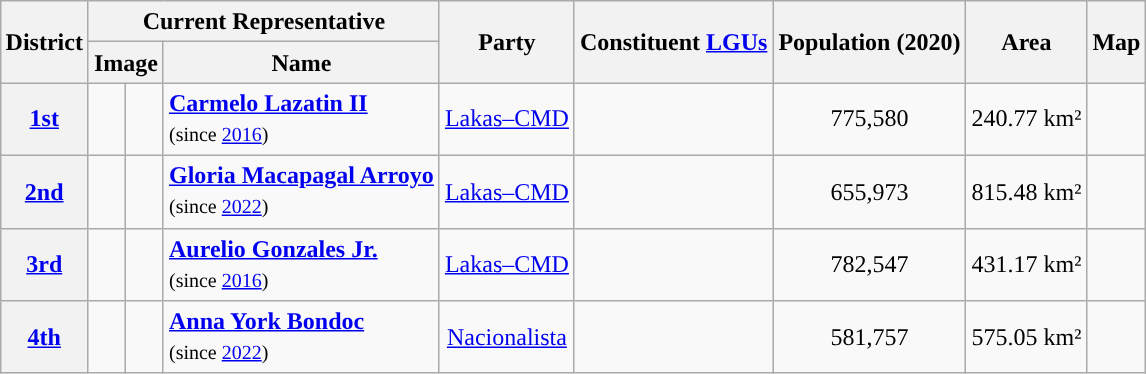<table class="wikitable sortable" style="margin: 1em auto; font-size:100%; line-height:20px; text-align:center">
<tr>
<th rowspan="2">District</th>
<th colspan="3">Current Representative</th>
<th rowspan="2">Party</th>
<th rowspan="2">Constituent <a href='#'>LGUs</a></th>
<th rowspan="2">Population (2020)</th>
<th rowspan="2">Area</th>
<th rowspan="2">Map</th>
</tr>
<tr>
<th colspan="2">Image</th>
<th>Name</th>
</tr>
<tr>
<th><a href='#'>1st</a></th>
<td style="background:"></td>
<td></td>
<td style="text-align:left;"><strong><a href='#'>Carmelo Lazatin II</a></strong><br><small>(since <a href='#'>2016</a>)</small></td>
<td><a href='#'>Lakas–CMD</a></td>
<td></td>
<td>775,580</td>
<td>240.77 km²</td>
<td></td>
</tr>
<tr>
<th><a href='#'>2nd</a></th>
<td style="background:"></td>
<td></td>
<td style="text-align:left;"><strong><a href='#'>Gloria Macapagal Arroyo</a></strong><br><small>(since <a href='#'>2022</a>)</small></td>
<td><a href='#'>Lakas–CMD</a></td>
<td></td>
<td>655,973</td>
<td>815.48 km²</td>
<td></td>
</tr>
<tr>
<th><a href='#'>3rd</a></th>
<td style="background:"></td>
<td></td>
<td style="text-align:left;"><strong><a href='#'>Aurelio Gonzales Jr.</a></strong><br><small>(since <a href='#'>2016</a>)</small></td>
<td><a href='#'>Lakas–CMD</a></td>
<td></td>
<td>782,547</td>
<td>431.17 km²</td>
<td></td>
</tr>
<tr>
<th><a href='#'>4th</a></th>
<td style="background:"></td>
<td></td>
<td style="text-align:left;"><strong><a href='#'>Anna York Bondoc</a></strong><br><small>(since <a href='#'>2022</a>)</small></td>
<td><a href='#'>Nacionalista</a></td>
<td></td>
<td>581,757</td>
<td>575.05 km²</td>
<td></td>
</tr>
</table>
